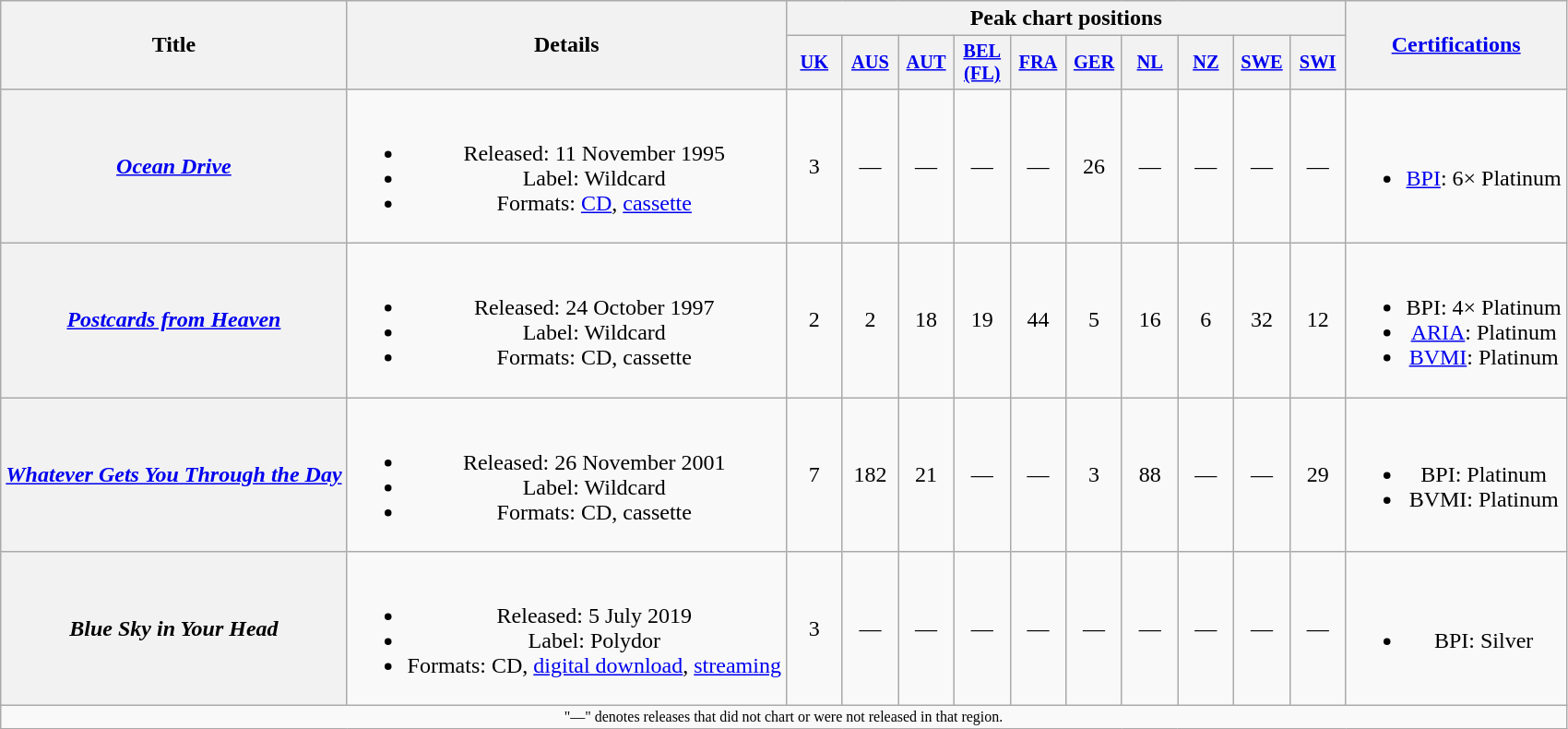<table class="wikitable plainrowheaders" style="text-align:center;">
<tr>
<th scope="col" rowspan="2">Title</th>
<th scope="col" rowspan="2">Details</th>
<th scope="col" colspan="10">Peak chart positions</th>
<th scope="col" rowspan="2"><a href='#'>Certifications</a></th>
</tr>
<tr>
<th scope="col" style="width:2.5em;font-size:85%;"><a href='#'>UK</a><br></th>
<th scope="col" style="width:2.5em;font-size:85%;"><a href='#'>AUS</a><br></th>
<th scope="col" style="width:2.5em;font-size:85%;"><a href='#'>AUT</a><br></th>
<th scope="col" style="width:2.5em;font-size:85%;"><a href='#'>BEL<br>(FL)</a><br></th>
<th scope="col" style="width:2.5em;font-size:85%;"><a href='#'>FRA</a><br></th>
<th scope="col" style="width:2.5em;font-size:85%;"><a href='#'>GER</a><br></th>
<th scope="col" style="width:2.5em;font-size:85%;"><a href='#'>NL</a><br></th>
<th scope="col" style="width:2.5em;font-size:85%;"><a href='#'>NZ</a><br></th>
<th scope="col" style="width:2.5em;font-size:85%;"><a href='#'>SWE</a><br></th>
<th scope="col" style="width:2.5em;font-size:85%;"><a href='#'>SWI</a><br></th>
</tr>
<tr>
<th scope="row"><em><a href='#'>Ocean Drive</a></em></th>
<td><br><ul><li>Released: 11 November 1995</li><li>Label: Wildcard </li><li>Formats: <a href='#'>CD</a>, <a href='#'>cassette</a></li></ul></td>
<td>3</td>
<td>—</td>
<td>—</td>
<td>—</td>
<td>—</td>
<td>26</td>
<td>—</td>
<td>—</td>
<td>—</td>
<td>—</td>
<td><br><ul><li><a href='#'>BPI</a>: 6× Platinum</li></ul></td>
</tr>
<tr>
<th scope="row"><em><a href='#'>Postcards from Heaven</a></em></th>
<td><br><ul><li>Released: 24 October 1997</li><li>Label: Wildcard </li><li>Formats: CD, cassette</li></ul></td>
<td>2</td>
<td>2</td>
<td>18</td>
<td>19</td>
<td>44</td>
<td>5</td>
<td>16</td>
<td>6</td>
<td>32</td>
<td>12</td>
<td><br><ul><li>BPI: 4× Platinum</li><li><a href='#'>ARIA</a>: Platinum</li><li><a href='#'>BVMI</a>: Platinum</li></ul></td>
</tr>
<tr>
<th scope="row"><em><a href='#'>Whatever Gets You Through the Day</a></em></th>
<td><br><ul><li>Released: 26 November 2001</li><li>Label: Wildcard </li><li>Formats: CD, cassette</li></ul></td>
<td>7</td>
<td>182</td>
<td>21</td>
<td>—</td>
<td>—</td>
<td>3</td>
<td>88</td>
<td>—</td>
<td>—</td>
<td>29</td>
<td><br><ul><li>BPI: Platinum</li><li>BVMI: Platinum</li></ul></td>
</tr>
<tr>
<th scope="row"><em>Blue Sky in Your Head</em></th>
<td><br><ul><li>Released: 5 July 2019</li><li>Label: Polydor</li><li>Formats: CD, <a href='#'>digital download</a>, <a href='#'>streaming</a></li></ul></td>
<td>3</td>
<td>—</td>
<td>—</td>
<td>—</td>
<td>—</td>
<td>—</td>
<td>—</td>
<td>—</td>
<td>—</td>
<td>—</td>
<td><br><ul><li>BPI: Silver</li></ul></td>
</tr>
<tr>
<td colspan="16" style="font-size:8pt">"—" denotes releases that did not chart or were not released in that region.</td>
</tr>
</table>
